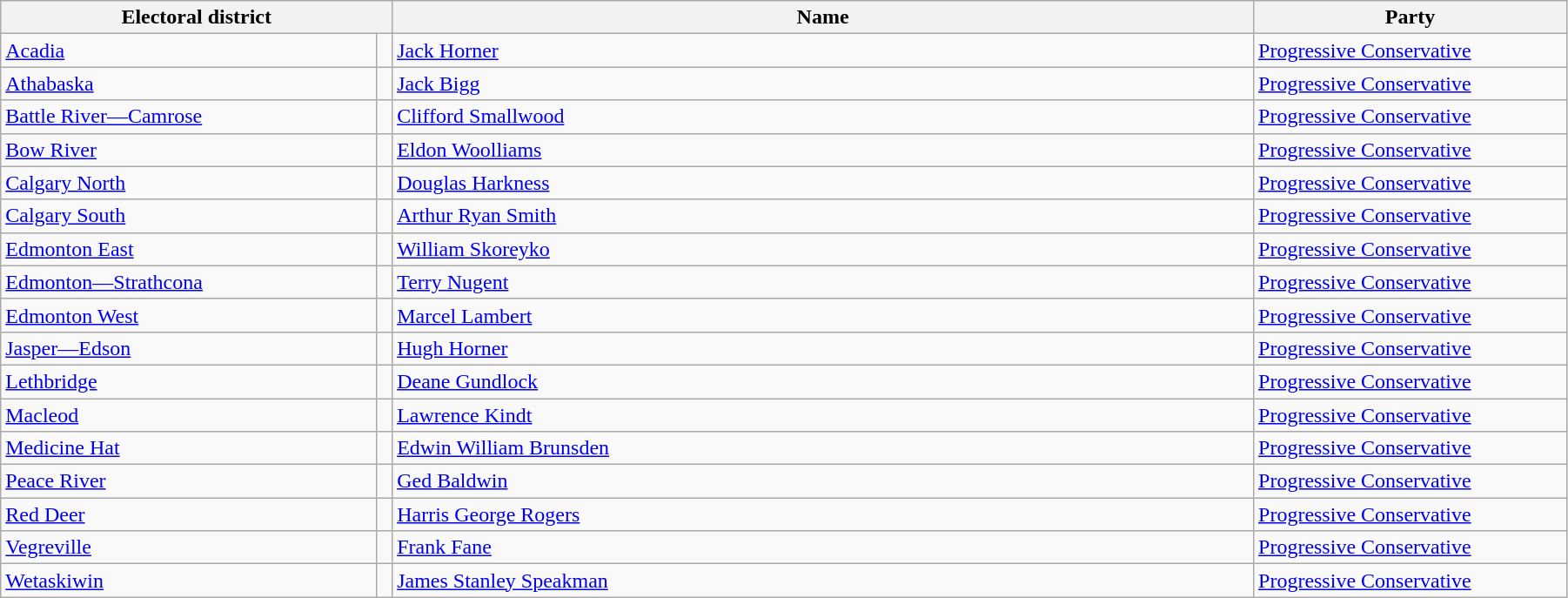<table class="wikitable" width=95%>
<tr>
<th colspan=2 width=25%>Electoral district</th>
<th>Name</th>
<th width=20%>Party</th>
</tr>
<tr>
<td width=24%><a href='#'>Acadia</a></td>
<td></td>
<td><a href='#'>Jack Horner</a></td>
<td><a href='#'>Progressive Conservative</a></td>
</tr>
<tr>
<td><a href='#'>Athabaska</a></td>
<td></td>
<td><a href='#'>Jack Bigg</a></td>
<td><a href='#'>Progressive Conservative</a></td>
</tr>
<tr>
<td><a href='#'>Battle River—Camrose</a></td>
<td></td>
<td><a href='#'>Clifford Smallwood</a></td>
<td><a href='#'>Progressive Conservative</a></td>
</tr>
<tr>
<td><a href='#'>Bow River</a></td>
<td></td>
<td><a href='#'>Eldon Woolliams</a></td>
<td><a href='#'>Progressive Conservative</a></td>
</tr>
<tr>
<td><a href='#'>Calgary North</a></td>
<td></td>
<td><a href='#'>Douglas Harkness</a></td>
<td><a href='#'>Progressive Conservative</a></td>
</tr>
<tr>
<td><a href='#'>Calgary South</a></td>
<td></td>
<td><a href='#'>Arthur Ryan Smith</a></td>
<td><a href='#'>Progressive Conservative</a></td>
</tr>
<tr>
<td><a href='#'>Edmonton East</a></td>
<td></td>
<td><a href='#'>William Skoreyko</a></td>
<td><a href='#'>Progressive Conservative</a></td>
</tr>
<tr>
<td><a href='#'>Edmonton—Strathcona</a></td>
<td></td>
<td><a href='#'>Terry Nugent</a></td>
<td><a href='#'>Progressive Conservative</a></td>
</tr>
<tr>
<td><a href='#'>Edmonton West</a></td>
<td></td>
<td><a href='#'>Marcel Lambert</a></td>
<td><a href='#'>Progressive Conservative</a></td>
</tr>
<tr>
<td><a href='#'>Jasper—Edson</a></td>
<td></td>
<td><a href='#'>Hugh Horner</a></td>
<td><a href='#'>Progressive Conservative</a></td>
</tr>
<tr>
<td><a href='#'>Lethbridge</a></td>
<td></td>
<td><a href='#'>Deane Gundlock</a></td>
<td><a href='#'>Progressive Conservative</a></td>
</tr>
<tr>
<td><a href='#'>Macleod</a></td>
<td></td>
<td><a href='#'>Lawrence Kindt</a></td>
<td><a href='#'>Progressive Conservative</a></td>
</tr>
<tr>
<td><a href='#'>Medicine Hat</a></td>
<td></td>
<td><a href='#'>Edwin William Brunsden</a></td>
<td><a href='#'>Progressive Conservative</a></td>
</tr>
<tr>
<td><a href='#'>Peace River</a></td>
<td></td>
<td><a href='#'>Ged Baldwin</a></td>
<td><a href='#'>Progressive Conservative</a></td>
</tr>
<tr>
<td><a href='#'>Red Deer</a></td>
<td></td>
<td><a href='#'>Harris George Rogers</a></td>
<td><a href='#'>Progressive Conservative</a></td>
</tr>
<tr>
<td><a href='#'>Vegreville</a></td>
<td></td>
<td><a href='#'>Frank Fane</a></td>
<td><a href='#'>Progressive Conservative</a></td>
</tr>
<tr>
<td><a href='#'>Wetaskiwin</a></td>
<td></td>
<td><a href='#'>James Stanley Speakman</a></td>
<td><a href='#'>Progressive Conservative</a></td>
</tr>
</table>
